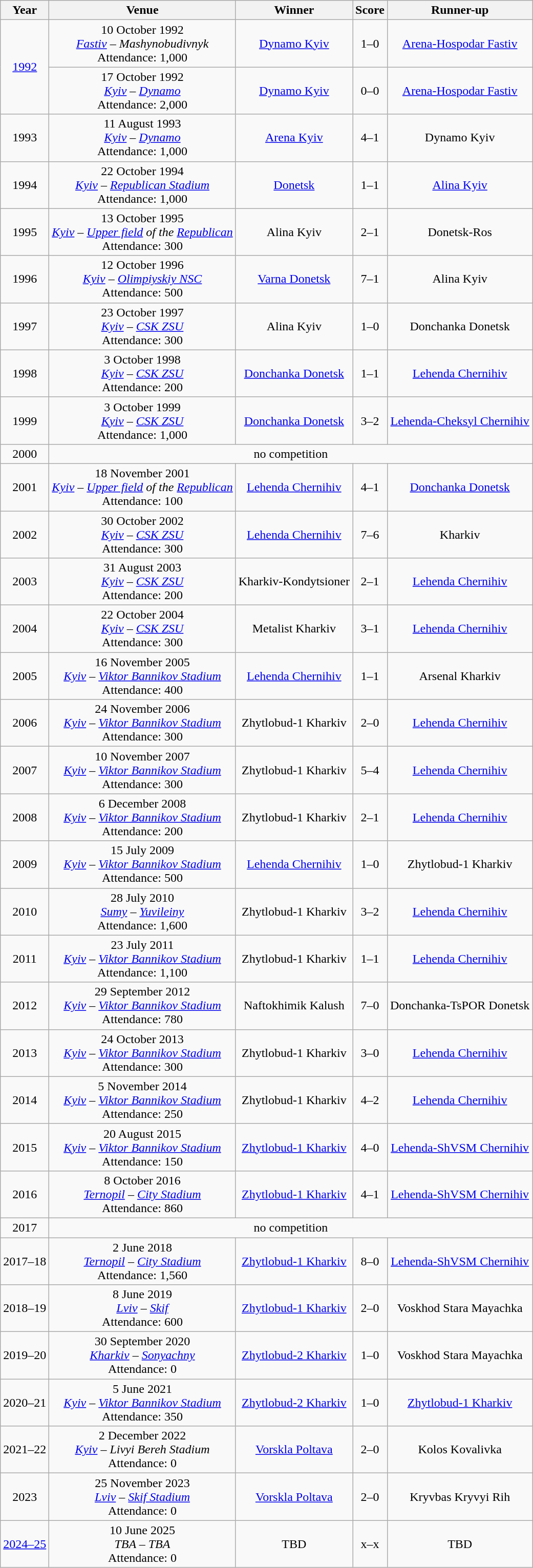<table class="wikitable" style="text-align: center;">
<tr>
<th>Year</th>
<th>Venue</th>
<th>Winner</th>
<th>Score</th>
<th>Runner-up</th>
</tr>
<tr>
<td rowspan=2><a href='#'>1992</a></td>
<td>10 October 1992 <br> <em><a href='#'>Fastiv</a> – Mashynobudivnyk</em> <br>Attendance: 1,000</td>
<td><a href='#'>Dynamo Kyiv</a></td>
<td>1–0</td>
<td><a href='#'>Arena-Hospodar Fastiv</a></td>
</tr>
<tr>
<td>17 October 1992 <br> <em><a href='#'>Kyiv</a> – <a href='#'>Dynamo</a></em> <br>Attendance: 2,000</td>
<td><a href='#'>Dynamo Kyiv</a></td>
<td>0–0</td>
<td><a href='#'>Arena-Hospodar Fastiv</a></td>
</tr>
<tr>
<td>1993</td>
<td>11 August 1993 <br> <em><a href='#'>Kyiv</a> – <a href='#'>Dynamo</a></em> <br>Attendance: 1,000</td>
<td><a href='#'>Arena Kyiv</a></td>
<td>4–1</td>
<td WFC Dynamo Kyiv>Dynamo Kyiv</td>
</tr>
<tr>
<td>1994</td>
<td>22 October 1994 <br> <em><a href='#'>Kyiv</a> – <a href='#'>Republican Stadium</a></em> <br>Attendance: 1,000</td>
<td><a href='#'>Donetsk</a></td>
<td>1–1 </td>
<td><a href='#'>Alina Kyiv</a></td>
</tr>
<tr>
<td>1995</td>
<td>13 October 1995 <br> <em><a href='#'>Kyiv</a> – <a href='#'>Upper field</a> of the <a href='#'>Republican</a></em> <br>Attendance: 300</td>
<td>Alina Kyiv</td>
<td>2–1</td>
<td>Donetsk-Ros</td>
</tr>
<tr>
<td>1996</td>
<td>12 October 1996 <br> <em><a href='#'>Kyiv</a> – <a href='#'>Olimpiyskiy NSC</a></em> <br>Attendance: 500</td>
<td><a href='#'>Varna Donetsk</a></td>
<td>7–1</td>
<td>Alina Kyiv</td>
</tr>
<tr>
<td>1997</td>
<td>23 October 1997 <br> <em><a href='#'>Kyiv</a> – <a href='#'>CSK ZSU</a></em> <br>Attendance: 300</td>
<td>Alina Kyiv</td>
<td>1–0</td>
<td>Donchanka Donetsk</td>
</tr>
<tr>
<td>1998</td>
<td>3 October 1998 <br> <em><a href='#'>Kyiv</a> – <a href='#'>CSK ZSU</a></em> <br>Attendance: 200</td>
<td><a href='#'>Donchanka Donetsk</a></td>
<td>1–1 </td>
<td><a href='#'>Lehenda Chernihiv</a></td>
</tr>
<tr>
<td>1999</td>
<td>3 October 1999 <br> <em><a href='#'>Kyiv</a> – <a href='#'>CSK ZSU</a></em> <br>Attendance: 1,000</td>
<td><a href='#'>Donchanka Donetsk</a></td>
<td>3–2</td>
<td><a href='#'>Lehenda-Cheksyl Chernihiv</a></td>
</tr>
<tr aling=center>
<td>2000</td>
<td colspan=4>no competition</td>
</tr>
<tr>
<td>2001</td>
<td>18 November 2001 <br> <em><a href='#'>Kyiv</a> – <a href='#'>Upper field</a> of the <a href='#'>Republican</a></em> <br>Attendance: 100</td>
<td><a href='#'>Lehenda Chernihiv</a></td>
<td>4–1</td>
<td><a href='#'>Donchanka Donetsk</a></td>
</tr>
<tr>
<td>2002</td>
<td>30 October 2002 <br> <em><a href='#'>Kyiv</a> – <a href='#'>CSK ZSU</a></em> <br>Attendance: 300</td>
<td><a href='#'>Lehenda Chernihiv</a></td>
<td>7–6 </td>
<td>Kharkiv</td>
</tr>
<tr>
<td>2003</td>
<td>31 August 2003 <br> <em><a href='#'>Kyiv</a> – <a href='#'>CSK ZSU</a></em> <br>Attendance: 200</td>
<td>Kharkiv-Kondytsioner</td>
<td>2–1</td>
<td><a href='#'>Lehenda Chernihiv</a></td>
</tr>
<tr>
<td>2004</td>
<td>22 October 2004 <br> <em><a href='#'>Kyiv</a> – <a href='#'>CSK ZSU</a></em> <br>Attendance: 300</td>
<td>Metalist Kharkiv</td>
<td>3–1</td>
<td><a href='#'>Lehenda Chernihiv</a></td>
</tr>
<tr>
<td>2005</td>
<td>16 November 2005 <br> <em><a href='#'>Kyiv</a> – <a href='#'>Viktor Bannikov Stadium</a></em> <br>Attendance: 400</td>
<td><a href='#'>Lehenda Chernihiv</a></td>
<td>1–1 </td>
<td>Arsenal Kharkiv</td>
</tr>
<tr>
<td>2006</td>
<td>24 November 2006 <br> <em><a href='#'>Kyiv</a> – <a href='#'>Viktor Bannikov Stadium</a></em> <br>Attendance: 300</td>
<td>Zhytlobud-1 Kharkiv</td>
<td>2–0</td>
<td><a href='#'>Lehenda Chernihiv</a></td>
</tr>
<tr>
<td>2007</td>
<td>10 November 2007 <br> <em><a href='#'>Kyiv</a> – <a href='#'>Viktor Bannikov Stadium</a></em> <br>Attendance: 300</td>
<td>Zhytlobud-1 Kharkiv</td>
<td>5–4</td>
<td><a href='#'>Lehenda Chernihiv</a></td>
</tr>
<tr>
<td>2008</td>
<td>6 December 2008 <br> <em><a href='#'>Kyiv</a> – <a href='#'>Viktor Bannikov Stadium</a></em> <br>Attendance: 200</td>
<td>Zhytlobud-1 Kharkiv</td>
<td>2–1</td>
<td><a href='#'>Lehenda Chernihiv</a></td>
</tr>
<tr>
<td>2009</td>
<td>15 July 2009 <br> <em><a href='#'>Kyiv</a> – <a href='#'>Viktor Bannikov Stadium</a></em> <br>Attendance: 500</td>
<td><a href='#'>Lehenda Chernihiv</a></td>
<td>1–0 </td>
<td>Zhytlobud-1 Kharkiv</td>
</tr>
<tr>
<td>2010</td>
<td>28 July 2010 <br> <em><a href='#'>Sumy</a> – <a href='#'>Yuvileiny</a></em> <br>Attendance: 1,600</td>
<td>Zhytlobud-1 Kharkiv</td>
<td>3–2</td>
<td><a href='#'>Lehenda Chernihiv</a></td>
</tr>
<tr>
<td>2011</td>
<td>23 July 2011 <br> <em><a href='#'>Kyiv</a> – <a href='#'>Viktor Bannikov Stadium</a></em> <br>Attendance: 1,100</td>
<td>Zhytlobud-1 Kharkiv</td>
<td>1–1 </td>
<td><a href='#'>Lehenda Chernihiv</a></td>
</tr>
<tr>
<td>2012</td>
<td>29 September 2012 <br> <em><a href='#'>Kyiv</a> – <a href='#'>Viktor Bannikov Stadium</a></em> <br>Attendance: 780</td>
<td>Naftokhimik Kalush</td>
<td>7–0</td>
<td>Donchanka-TsPOR Donetsk</td>
</tr>
<tr>
<td>2013</td>
<td>24 October 2013 <br> <em><a href='#'>Kyiv</a> – <a href='#'>Viktor Bannikov Stadium</a></em> <br>Attendance: 300</td>
<td>Zhytlobud-1 Kharkiv</td>
<td>3–0</td>
<td><a href='#'>Lehenda Chernihiv</a></td>
</tr>
<tr>
<td>2014</td>
<td>5 November 2014 <br> <em><a href='#'>Kyiv</a> – <a href='#'>Viktor Bannikov Stadium</a></em> <br>Attendance: 250</td>
<td>Zhytlobud-1 Kharkiv</td>
<td>4–2</td>
<td><a href='#'>Lehenda Chernihiv</a></td>
</tr>
<tr>
<td>2015</td>
<td>20 August 2015 <br> <em><a href='#'>Kyiv</a> – <a href='#'>Viktor Bannikov Stadium</a></em> <br>Attendance: 150</td>
<td><a href='#'>Zhytlobud-1 Kharkiv</a></td>
<td>4–0</td>
<td><a href='#'>Lehenda-ShVSM Chernihiv</a></td>
</tr>
<tr>
<td>2016</td>
<td>8 October 2016 <br> <em><a href='#'>Ternopil</a> – <a href='#'>City Stadium</a></em> <br>Attendance: 860</td>
<td><a href='#'>Zhytlobud-1 Kharkiv</a></td>
<td>4–1</td>
<td><a href='#'>Lehenda-ShVSM Chernihiv</a></td>
</tr>
<tr aling=center>
<td>2017</td>
<td colspan=4>no competition</td>
</tr>
<tr>
<td>2017–18</td>
<td>2 June 2018 <br> <em><a href='#'>Ternopil</a> – <a href='#'>City Stadium</a></em> <br>Attendance: 1,560</td>
<td><a href='#'>Zhytlobud-1 Kharkiv</a></td>
<td>8–0</td>
<td><a href='#'>Lehenda-ShVSM Chernihiv</a></td>
</tr>
<tr>
<td>2018–19</td>
<td>8 June 2019 <br> <em><a href='#'>Lviv</a> – <a href='#'>Skif</a></em> <br>Attendance: 600</td>
<td><a href='#'>Zhytlobud-1 Kharkiv</a></td>
<td>2–0<br></td>
<td>Voskhod Stara Mayachka</td>
</tr>
<tr>
<td>2019–20</td>
<td>30 September 2020 <br> <em><a href='#'>Kharkiv</a> – <a href='#'>Sonyachny</a></em> <br>Attendance: 0</td>
<td><a href='#'>Zhytlobud-2 Kharkiv</a></td>
<td>1–0<br></td>
<td>Voskhod Stara Mayachka</td>
</tr>
<tr>
<td>2020–21</td>
<td>5 June 2021 <br> <em><a href='#'>Kyiv</a> – <a href='#'>Viktor Bannikov Stadium</a></em> <br>Attendance: 350</td>
<td><a href='#'>Zhytlobud-2 Kharkiv</a></td>
<td>1–0</td>
<td><a href='#'>Zhytlobud-1 Kharkiv</a></td>
</tr>
<tr aling=center>
<td>2021–22</td>
<td>2 December 2022 <br> <em><a href='#'>Kyiv</a> – Livyi Bereh Stadium</em> <br>Attendance: 0</td>
<td><a href='#'>Vorskla Poltava</a></td>
<td>2–0</td>
<td>Kolos Kovalivka</td>
</tr>
<tr aling=center>
<td>2023</td>
<td>25 November 2023 <br> <em><a href='#'>Lviv</a> – <a href='#'>Skif Stadium</a></em> <br>Attendance: 0</td>
<td><a href='#'>Vorskla Poltava</a></td>
<td>2–0</td>
<td>Kryvbas Kryvyi Rih</td>
</tr>
<tr aling=center>
<td><a href='#'>2024–25</a></td>
<td>10 June 2025 <br> <em>TBA – TBA</em> <br>Attendance: 0</td>
<td>TBD</td>
<td>x–x</td>
<td>TBD</td>
</tr>
</table>
